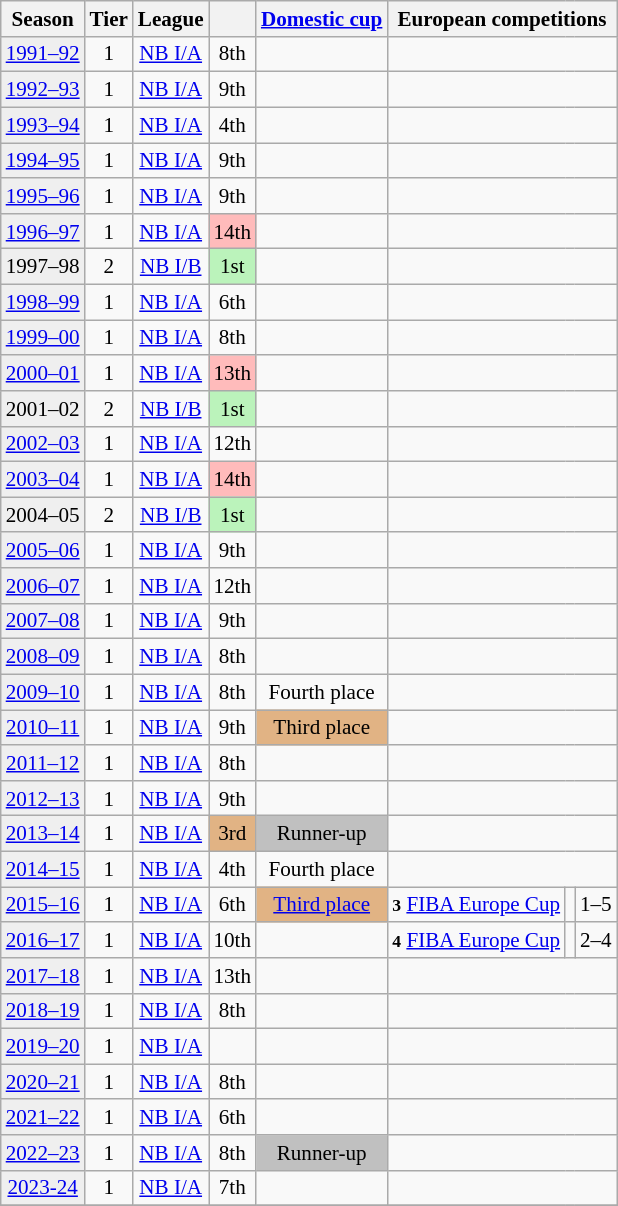<table class="wikitable" style="font-size:88%; text-align:center">
<tr bgcolor=>
<th>Season</th>
<th>Tier</th>
<th>League</th>
<th></th>
<th><a href='#'>Domestic cup</a></th>
<th colspan=3>European competitions</th>
</tr>
<tr>
<td style="background:#efefef;"><a href='#'>1991–92</a></td>
<td>1</td>
<td><a href='#'>NB I/A</a></td>
<td>8th</td>
<td></td>
<td colspan=3></td>
</tr>
<tr>
<td style="background:#efefef;"><a href='#'>1992–93</a></td>
<td>1</td>
<td><a href='#'>NB I/A</a></td>
<td>9th</td>
<td></td>
<td colspan=3></td>
</tr>
<tr>
<td style="background:#efefef;"><a href='#'>1993–94</a></td>
<td>1</td>
<td><a href='#'>NB I/A</a></td>
<td>4th</td>
<td></td>
<td colspan=3></td>
</tr>
<tr>
<td style="background:#efefef;"><a href='#'>1994–95</a></td>
<td>1</td>
<td><a href='#'>NB I/A</a></td>
<td>9th</td>
<td></td>
<td colspan=3></td>
</tr>
<tr>
<td style="background:#efefef;"><a href='#'>1995–96</a></td>
<td>1</td>
<td><a href='#'>NB I/A</a></td>
<td>9th</td>
<td></td>
<td colspan=3></td>
</tr>
<tr>
<td style="background:#efefef;"><a href='#'>1996–97</a></td>
<td>1</td>
<td><a href='#'>NB I/A</a></td>
<td bgcolor=#FFBBBB>14th</td>
<td></td>
<td colspan=3></td>
</tr>
<tr>
<td style="background:#efefef;">1997–98</td>
<td>2</td>
<td><a href='#'>NB I/B</a></td>
<td bgcolor=#BBF3BB>1st</td>
<td></td>
<td colspan=3></td>
</tr>
<tr>
<td style="background:#efefef;"><a href='#'>1998–99</a></td>
<td>1</td>
<td><a href='#'>NB I/A</a></td>
<td>6th</td>
<td></td>
<td colspan=3></td>
</tr>
<tr>
<td style="background:#efefef;"><a href='#'>1999–00</a></td>
<td>1</td>
<td><a href='#'>NB I/A</a></td>
<td>8th</td>
<td></td>
<td colspan=3></td>
</tr>
<tr>
<td style="background:#efefef;"><a href='#'>2000–01</a></td>
<td>1</td>
<td><a href='#'>NB I/A</a></td>
<td bgcolor=#FFBBBB>13th</td>
<td></td>
<td colspan=3></td>
</tr>
<tr>
<td style="background:#efefef;">2001–02</td>
<td>2</td>
<td><a href='#'>NB I/B</a></td>
<td bgcolor=#BBF3BB>1st</td>
<td></td>
<td colspan=3></td>
</tr>
<tr>
<td style="background:#efefef;"><a href='#'>2002–03</a></td>
<td>1</td>
<td><a href='#'>NB I/A</a></td>
<td>12th</td>
<td></td>
<td colspan=3></td>
</tr>
<tr>
<td style="background:#efefef;"><a href='#'>2003–04</a></td>
<td>1</td>
<td><a href='#'>NB I/A</a></td>
<td bgcolor=#FFBBBB>14th</td>
<td></td>
<td colspan=3></td>
</tr>
<tr>
<td style="background:#efefef;">2004–05</td>
<td>2</td>
<td><a href='#'>NB I/B</a></td>
<td bgcolor=#BBF3BB>1st</td>
<td></td>
<td colspan=3></td>
</tr>
<tr>
<td style="background:#efefef;"><a href='#'>2005–06</a></td>
<td>1</td>
<td><a href='#'>NB I/A</a></td>
<td>9th</td>
<td></td>
<td colspan=3></td>
</tr>
<tr>
<td style="background:#efefef;"><a href='#'>2006–07</a></td>
<td>1</td>
<td><a href='#'>NB I/A</a></td>
<td>12th</td>
<td></td>
<td colspan=3></td>
</tr>
<tr>
<td style="background:#efefef;"><a href='#'>2007–08</a></td>
<td>1</td>
<td><a href='#'>NB I/A</a></td>
<td>9th</td>
<td></td>
<td colspan=3></td>
</tr>
<tr>
<td style="background:#efefef;"><a href='#'>2008–09</a></td>
<td>1</td>
<td><a href='#'>NB I/A</a></td>
<td>8th</td>
<td></td>
<td colspan=3></td>
</tr>
<tr>
<td style="background:#efefef;"><a href='#'>2009–10</a></td>
<td>1</td>
<td><a href='#'>NB I/A</a></td>
<td>8th</td>
<td>Fourth place</td>
<td colspan=3></td>
</tr>
<tr>
<td style="background:#efefef;"><a href='#'>2010–11</a></td>
<td>1</td>
<td><a href='#'>NB I/A</a></td>
<td>9th</td>
<td style="background:#e1b384">Third place</td>
<td colspan=3></td>
</tr>
<tr>
<td style="background:#efefef;"><a href='#'>2011–12</a></td>
<td>1</td>
<td><a href='#'>NB I/A</a></td>
<td>8th</td>
<td></td>
<td colspan=3></td>
</tr>
<tr>
<td style="background:#efefef;"><a href='#'>2012–13</a></td>
<td>1</td>
<td><a href='#'>NB I/A</a></td>
<td>9th</td>
<td></td>
<td colspan=3></td>
</tr>
<tr>
<td style="background:#efefef;"><a href='#'>2013–14</a></td>
<td>1</td>
<td><a href='#'>NB I/A</a></td>
<td style="background:#e1b384">3rd</td>
<td style="background:silver">Runner-up</td>
<td colspan=3></td>
</tr>
<tr>
<td style="background:#efefef;"><a href='#'>2014–15</a></td>
<td>1</td>
<td><a href='#'>NB I/A</a></td>
<td>4th</td>
<td>Fourth place</td>
<td colspan=3></td>
</tr>
<tr>
<td style="background:#efefef;"><a href='#'>2015–16</a></td>
<td>1</td>
<td><a href='#'>NB I/A</a></td>
<td>6th</td>
<td style="background:#e1b384"><a href='#'>Third place</a></td>
<td><small><strong>3</strong></small> <a href='#'>FIBA Europe Cup</a></td>
<td></td>
<td>1–5</td>
</tr>
<tr>
<td style="background:#efefef;"><a href='#'>2016–17</a></td>
<td align="center">1</td>
<td><a href='#'>NB I/A</a></td>
<td>10th</td>
<td></td>
<td><small><strong>4</strong></small> <a href='#'>FIBA Europe Cup</a></td>
<td></td>
<td>2–4</td>
</tr>
<tr>
<td style="background:#efefef;"><a href='#'>2017–18</a></td>
<td>1</td>
<td><a href='#'>NB I/A</a></td>
<td>13th</td>
<td></td>
<td colspan=3></td>
</tr>
<tr>
<td style="background:#efefef;"><a href='#'>2018–19</a></td>
<td>1</td>
<td><a href='#'>NB I/A</a></td>
<td>8th</td>
<td></td>
<td colspan=3></td>
</tr>
<tr>
<td style="background:#efefef;"><a href='#'>2019–20</a></td>
<td>1</td>
<td><a href='#'>NB I/A</a></td>
<td></td>
<td></td>
<td colspan=3></td>
</tr>
<tr>
<td style="background:#efefef;"><a href='#'>2020–21</a></td>
<td>1</td>
<td><a href='#'>NB I/A</a></td>
<td>8th</td>
<td></td>
<td colspan=3></td>
</tr>
<tr>
<td style="background:#efefef;"><a href='#'>2021–22</a></td>
<td>1</td>
<td><a href='#'>NB I/A</a></td>
<td>6th</td>
<td></td>
<td colspan=3></td>
</tr>
<tr>
<td style="background:#efefef;"><a href='#'>2022–23</a></td>
<td>1</td>
<td><a href='#'>NB I/A</a></td>
<td>8th</td>
<td style="background:silver">Runner-up</td>
<td colspan=3></td>
</tr>
<tr>
<td style="background:#efefef;"><a href='#'>2023-24</a></td>
<td>1</td>
<td><a href='#'>NB I/A</a></td>
<td>7th</td>
<td></td>
<td colspan=3></td>
</tr>
<tr>
</tr>
</table>
